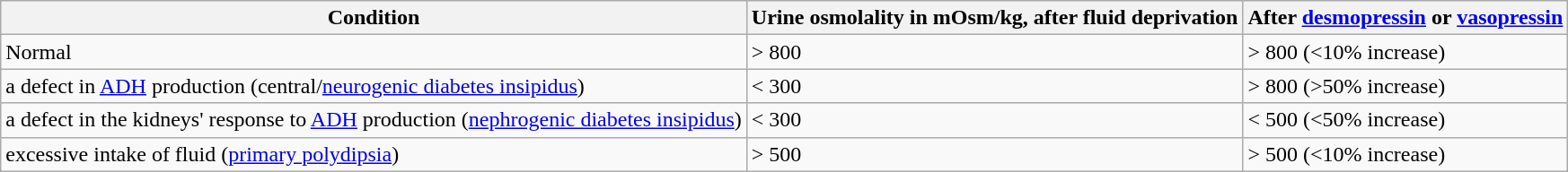<table class="wikitable">
<tr>
<th>Condition</th>
<th>Urine osmolality in mOsm/kg, after fluid deprivation</th>
<th>After <a href='#'>desmopressin</a> or <a href='#'>vasopressin</a></th>
</tr>
<tr>
<td>Normal</td>
<td>> 800</td>
<td>> 800 (<10% increase)</td>
</tr>
<tr>
<td>a defect in <a href='#'>ADH</a> production (central/<a href='#'>neurogenic diabetes insipidus</a>)</td>
<td>< 300</td>
<td>> 800 (>50% increase)</td>
</tr>
<tr>
<td>a defect in the kidneys' response to <a href='#'>ADH</a> production (<a href='#'>nephrogenic diabetes insipidus</a>)</td>
<td>< 300</td>
<td>< 500 (<50% increase)</td>
</tr>
<tr>
<td>excessive intake of fluid (<a href='#'>primary polydipsia</a>)</td>
<td>> 500</td>
<td>> 500 (<10% increase)</td>
</tr>
</table>
